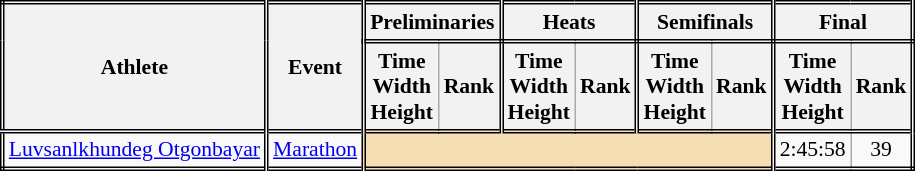<table class=wikitable style="font-size:90%; border: double;">
<tr>
<th rowspan="2" style="border-right:double">Athlete</th>
<th rowspan="2" style="border-right:double">Event</th>
<th colspan="2" style="border-right:double; border-bottom:double;">Preliminaries</th>
<th colspan="2" style="border-right:double; border-bottom:double;">Heats</th>
<th colspan="2" style="border-right:double; border-bottom:double;">Semifinals</th>
<th colspan="2" style="border-right:double; border-bottom:double;">Final</th>
</tr>
<tr>
<th>Time<br>Width<br>Height</th>
<th style="border-right:double">Rank</th>
<th>Time<br>Width<br>Height</th>
<th style="border-right:double">Rank</th>
<th>Time<br>Width<br>Height</th>
<th style="border-right:double">Rank</th>
<th>Time<br>Width<br>Height</th>
<th style="border-right:double">Rank</th>
</tr>
<tr style="border-top: double;">
<td style="border-right:double"><a href='#'>Luvsanlkhundeg Otgonbayar</a></td>
<td style="border-right:double"><a href='#'>Marathon</a></td>
<td style="border-right:double" colspan= 6 bgcolor="wheat"></td>
<td align=center>2:45:58</td>
<td align=center>39</td>
</tr>
</table>
